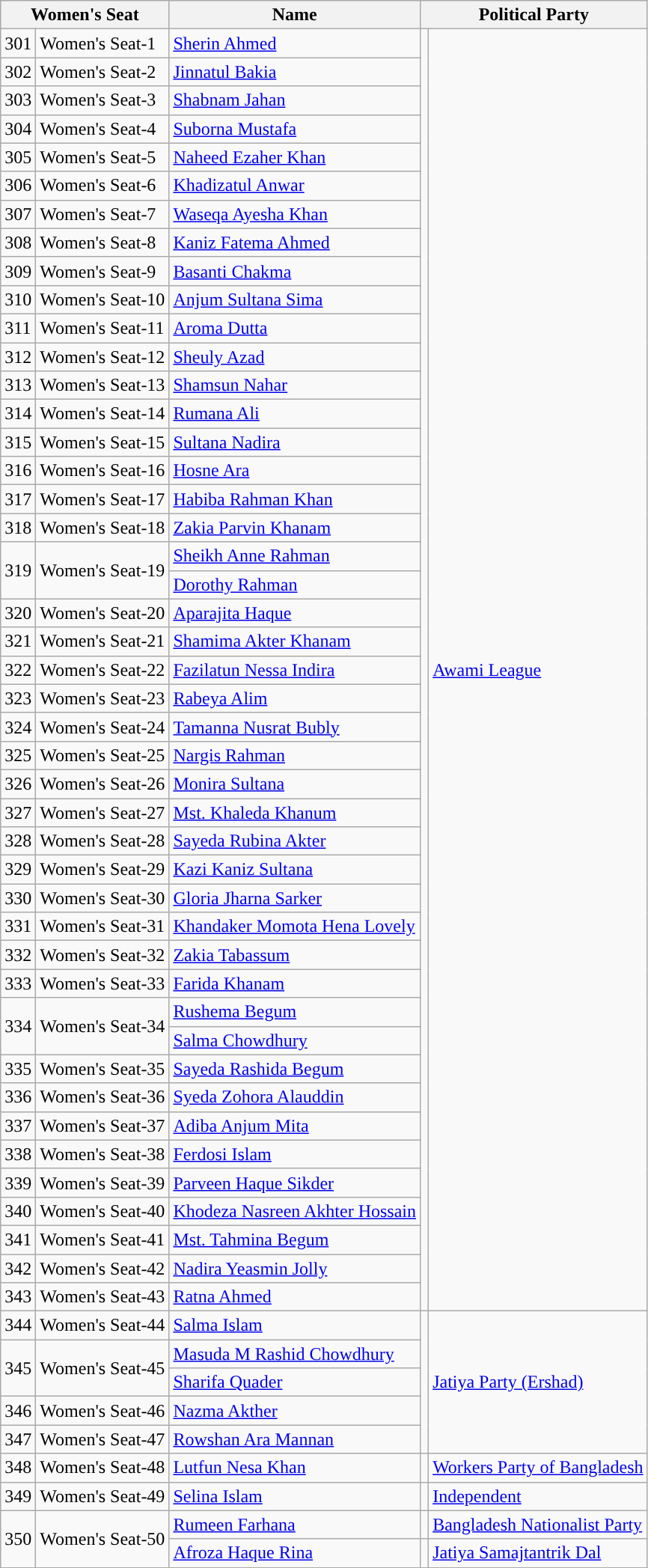<table class="wikitable sortable">
<tr>
<th colspan="2">Women's Seat</th>
<th>Name</th>
<th colspan="2"><strong>Political Party</strong></th>
</tr>
<tr>
<td>301</td>
<td>Women's Seat-1</td>
<td><a href='#'>Sherin Ahmed</a></td>
<td rowspan="45" style="background-color:"></td>
<td rowspan="45"><a href='#'>Awami League</a></td>
</tr>
<tr>
<td>302</td>
<td>Women's Seat-2</td>
<td><a href='#'>Jinnatul Bakia</a></td>
</tr>
<tr>
<td>303</td>
<td>Women's Seat-3</td>
<td><a href='#'>Shabnam Jahan</a></td>
</tr>
<tr>
<td>304</td>
<td>Women's Seat-4</td>
<td><a href='#'>Suborna Mustafa</a></td>
</tr>
<tr>
<td>305</td>
<td>Women's Seat-5</td>
<td><a href='#'>Naheed Ezaher Khan</a></td>
</tr>
<tr>
<td>306</td>
<td>Women's Seat-6</td>
<td><a href='#'>Khadizatul Anwar</a></td>
</tr>
<tr>
<td>307</td>
<td>Women's Seat-7</td>
<td><a href='#'>Waseqa Ayesha Khan</a></td>
</tr>
<tr>
<td>308</td>
<td>Women's Seat-8</td>
<td><a href='#'>Kaniz Fatema Ahmed</a></td>
</tr>
<tr>
<td>309</td>
<td>Women's Seat-9</td>
<td><a href='#'>Basanti Chakma</a></td>
</tr>
<tr>
<td>310</td>
<td>Women's Seat-10</td>
<td><a href='#'>Anjum Sultana Sima</a></td>
</tr>
<tr>
<td>311</td>
<td>Women's Seat-11</td>
<td><a href='#'>Aroma Dutta</a></td>
</tr>
<tr>
<td>312</td>
<td>Women's Seat-12</td>
<td><a href='#'>Sheuly Azad</a></td>
</tr>
<tr>
<td>313</td>
<td>Women's Seat-13</td>
<td><a href='#'>Shamsun Nahar</a></td>
</tr>
<tr>
<td>314</td>
<td>Women's Seat-14</td>
<td><a href='#'>Rumana Ali</a></td>
</tr>
<tr>
<td>315</td>
<td>Women's Seat-15</td>
<td><a href='#'>Sultana Nadira</a></td>
</tr>
<tr>
<td>316</td>
<td>Women's Seat-16</td>
<td><a href='#'>Hosne Ara</a></td>
</tr>
<tr>
<td>317</td>
<td>Women's Seat-17</td>
<td><a href='#'>Habiba Rahman Khan</a></td>
</tr>
<tr>
<td>318</td>
<td>Women's Seat-18</td>
<td><a href='#'>Zakia Parvin Khanam</a></td>
</tr>
<tr>
<td rowspan="2">319</td>
<td rowspan="2">Women's Seat-19</td>
<td><a href='#'>Sheikh Anne Rahman</a> </td>
</tr>
<tr>
<td><a href='#'>Dorothy Rahman</a> </td>
</tr>
<tr>
<td>320</td>
<td>Women's Seat-20</td>
<td><a href='#'>Aparajita Haque</a></td>
</tr>
<tr>
<td>321</td>
<td>Women's Seat-21</td>
<td><a href='#'>Shamima Akter Khanam</a></td>
</tr>
<tr>
<td>322</td>
<td>Women's Seat-22</td>
<td><a href='#'>Fazilatun Nessa Indira</a></td>
</tr>
<tr>
<td>323</td>
<td>Women's Seat-23</td>
<td><a href='#'>Rabeya Alim</a></td>
</tr>
<tr>
<td>324</td>
<td>Women's Seat-24</td>
<td><a href='#'>Tamanna Nusrat Bubly</a></td>
</tr>
<tr>
<td>325</td>
<td>Women's Seat-25</td>
<td><a href='#'>Nargis Rahman</a></td>
</tr>
<tr>
<td>326</td>
<td>Women's Seat-26</td>
<td><a href='#'>Monira Sultana</a></td>
</tr>
<tr>
<td>327</td>
<td>Women's Seat-27</td>
<td><a href='#'>Mst. Khaleda Khanum</a></td>
</tr>
<tr>
<td>328</td>
<td>Women's Seat-28</td>
<td><a href='#'>Sayeda Rubina Akter</a></td>
</tr>
<tr>
<td>329</td>
<td>Women's Seat-29</td>
<td><a href='#'>Kazi Kaniz Sultana</a></td>
</tr>
<tr>
<td>330</td>
<td>Women's Seat-30</td>
<td><a href='#'>Gloria Jharna Sarker</a></td>
</tr>
<tr>
<td>331</td>
<td>Women's Seat-31</td>
<td><a href='#'>Khandaker Momota Hena Lovely</a></td>
</tr>
<tr>
<td>332</td>
<td>Women's Seat-32</td>
<td><a href='#'>Zakia Tabassum</a></td>
</tr>
<tr>
<td>333</td>
<td>Women's Seat-33</td>
<td><a href='#'>Farida Khanam</a></td>
</tr>
<tr>
<td rowspan="2">334</td>
<td rowspan="2">Women's Seat-34</td>
<td><a href='#'>Rushema Begum</a> </td>
</tr>
<tr>
<td><a href='#'>Salma Chowdhury</a> </td>
</tr>
<tr>
<td>335</td>
<td>Women's Seat-35</td>
<td><a href='#'>Sayeda Rashida Begum</a></td>
</tr>
<tr>
<td>336</td>
<td>Women's Seat-36</td>
<td><a href='#'>Syeda Zohora Alauddin</a></td>
</tr>
<tr>
<td>337</td>
<td>Women's Seat-37</td>
<td><a href='#'>Adiba Anjum Mita</a></td>
</tr>
<tr>
<td>338</td>
<td>Women's Seat-38</td>
<td><a href='#'>Ferdosi Islam</a></td>
</tr>
<tr>
<td>339</td>
<td>Women's Seat-39</td>
<td><a href='#'>Parveen Haque Sikder</a></td>
</tr>
<tr>
<td>340</td>
<td>Women's Seat-40</td>
<td><a href='#'>Khodeza Nasreen Akhter Hossain</a></td>
</tr>
<tr>
<td>341</td>
<td>Women's Seat-41</td>
<td><a href='#'>Mst. Tahmina Begum</a></td>
</tr>
<tr>
<td>342</td>
<td>Women's Seat-42</td>
<td><a href='#'>Nadira Yeasmin Jolly</a></td>
</tr>
<tr>
<td>343</td>
<td>Women's Seat-43</td>
<td><a href='#'>Ratna Ahmed</a></td>
</tr>
<tr>
<td>344</td>
<td>Women's Seat-44</td>
<td><a href='#'>Salma Islam</a></td>
<td rowspan="5" style="background-color:"></td>
<td rowspan="5"><a href='#'>Jatiya Party (Ershad)</a></td>
</tr>
<tr>
<td rowspan="2">345</td>
<td rowspan="2">Women's Seat-45</td>
<td><a href='#'>Masuda M Rashid Chowdhury</a> </td>
</tr>
<tr>
<td><a href='#'>Sharifa Quader</a> </td>
</tr>
<tr>
<td>346</td>
<td>Women's Seat-46</td>
<td><a href='#'>Nazma Akther</a></td>
</tr>
<tr>
<td>347</td>
<td>Women's Seat-47</td>
<td><a href='#'>Rowshan Ara Mannan</a></td>
</tr>
<tr>
<td>348</td>
<td>Women's Seat-48</td>
<td><a href='#'>Lutfun Nesa Khan</a></td>
<td style="background-color:"></td>
<td><a href='#'>Workers Party of Bangladesh</a></td>
</tr>
<tr>
<td>349</td>
<td>Women's Seat-49</td>
<td><a href='#'>Selina Islam</a></td>
<td style="background-color:"></td>
<td><a href='#'>Independent</a></td>
</tr>
<tr>
<td rowspan="2">350</td>
<td rowspan="2">Women's Seat-50</td>
<td><a href='#'>Rumeen Farhana</a> </td>
<td style="background-color:"></td>
<td><a href='#'>Bangladesh Nationalist Party</a></td>
</tr>
<tr>
<td><a href='#'>Afroza Haque Rina</a> </td>
<td style="background-color:"></td>
<td><a href='#'>Jatiya Samajtantrik Dal</a></td>
</tr>
</table>
